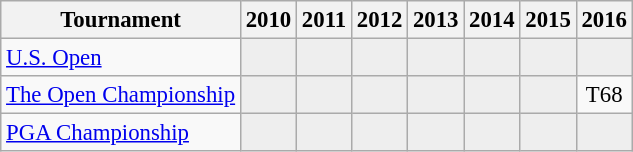<table class="wikitable" style="font-size:95%;text-align:center;">
<tr>
<th>Tournament</th>
<th>2010</th>
<th>2011</th>
<th>2012</th>
<th>2013</th>
<th>2014</th>
<th>2015</th>
<th>2016</th>
</tr>
<tr>
<td align=left><a href='#'>U.S. Open</a></td>
<td style="background:#eeeeee;"></td>
<td style="background:#eeeeee;"></td>
<td style="background:#eeeeee;"></td>
<td style="background:#eeeeee;"></td>
<td style="background:#eeeeee;"></td>
<td style="background:#eeeeee;"></td>
<td style="background:#eeeeee;"></td>
</tr>
<tr>
<td align=left><a href='#'>The Open Championship</a></td>
<td style="background:#eeeeee;"></td>
<td style="background:#eeeeee;"></td>
<td style="background:#eeeeee;"></td>
<td style="background:#eeeeee;"></td>
<td style="background:#eeeeee;"></td>
<td style="background:#eeeeee;"></td>
<td>T68</td>
</tr>
<tr>
<td align=left><a href='#'>PGA Championship</a></td>
<td style="background:#eeeeee;"></td>
<td style="background:#eeeeee;"></td>
<td style="background:#eeeeee;"></td>
<td style="background:#eeeeee;"></td>
<td style="background:#eeeeee;"></td>
<td style="background:#eeeeee;"></td>
<td style="background:#eeeeee;"></td>
</tr>
</table>
